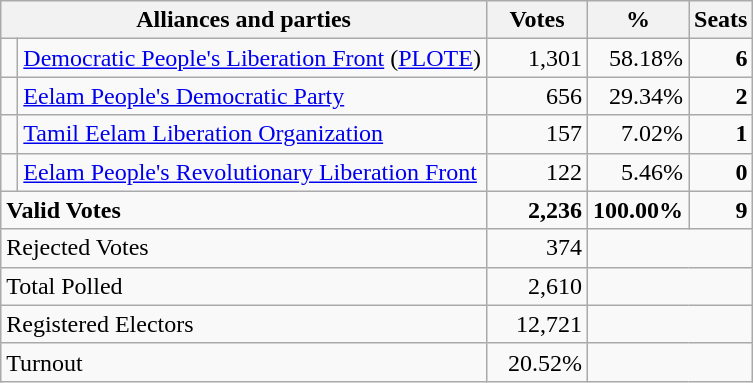<table class="wikitable" border="1" style="text-align:right;">
<tr>
<th valign=bottom align=left colspan=2>Alliances and parties</th>
<th valign=bottom align=center width="60">Votes</th>
<th valign=bottom align=center width="50">%</th>
<th valign=bottom align=center>Seats</th>
</tr>
<tr>
<td bgcolor=> </td>
<td align=left><a href='#'>Democratic People's Liberation Front</a> (<a href='#'>PLOTE</a>)</td>
<td>1,301</td>
<td>58.18%</td>
<td><strong>6</strong></td>
</tr>
<tr>
<td bgcolor=> </td>
<td align=left><a href='#'>Eelam People's Democratic Party</a></td>
<td>656</td>
<td>29.34%</td>
<td><strong>2</strong></td>
</tr>
<tr>
<td bgcolor=> </td>
<td align=left><a href='#'>Tamil Eelam Liberation Organization</a></td>
<td>157</td>
<td>7.02%</td>
<td><strong>1</strong></td>
</tr>
<tr>
<td bgcolor=> </td>
<td align=left><a href='#'>Eelam People's Revolutionary Liberation Front</a></td>
<td>122</td>
<td>5.46%</td>
<td><strong>0</strong></td>
</tr>
<tr>
<td colspan=2 align=left><strong>Valid Votes</strong></td>
<td><strong>2,236</strong></td>
<td><strong>100.00%</strong></td>
<td><strong>9</strong></td>
</tr>
<tr>
<td colspan=2 align=left>Rejected Votes</td>
<td>374</td>
<td colspan=2></td>
</tr>
<tr>
<td colspan=2 align=left>Total Polled</td>
<td>2,610</td>
<td colspan=2></td>
</tr>
<tr>
<td colspan=2 align=left>Registered Electors</td>
<td>12,721</td>
<td colspan=2></td>
</tr>
<tr>
<td colspan=2 align=left>Turnout</td>
<td>20.52%</td>
<td colspan=2></td>
</tr>
</table>
